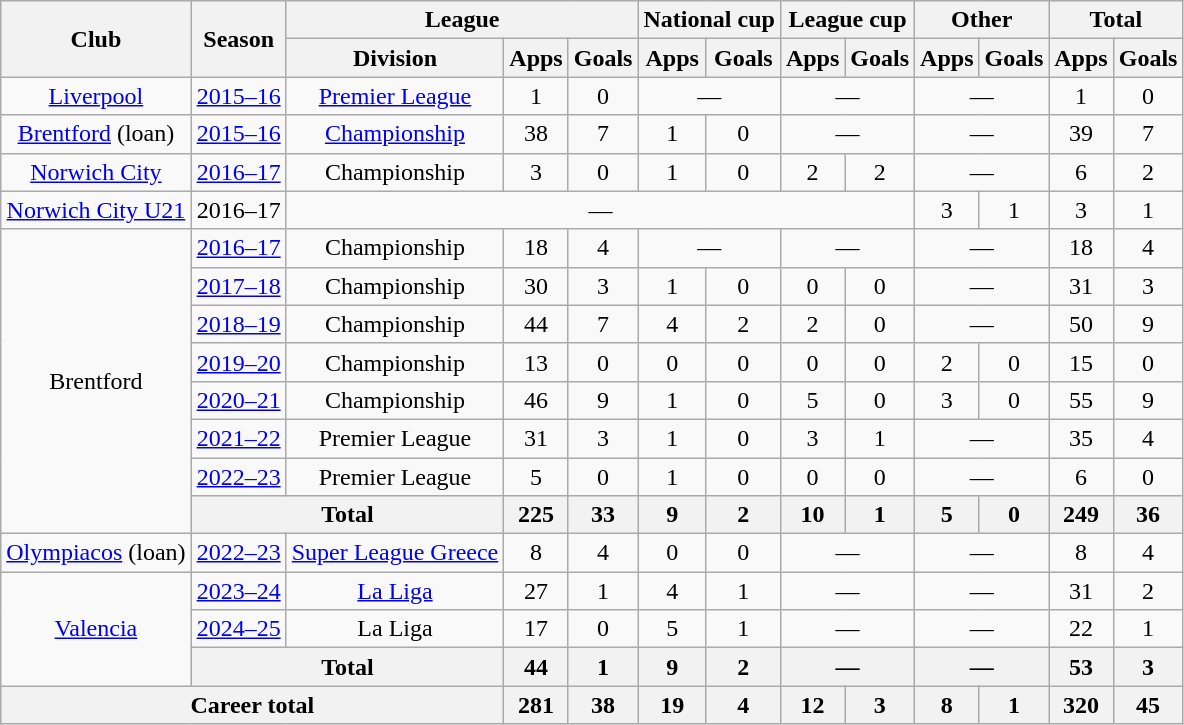<table class=wikitable style="text-align:center">
<tr>
<th rowspan="2">Club</th>
<th rowspan="2">Season</th>
<th colspan="3">League</th>
<th colspan="2">National cup</th>
<th colspan="2">League cup</th>
<th colspan="2">Other</th>
<th colspan="2">Total</th>
</tr>
<tr>
<th>Division</th>
<th>Apps</th>
<th>Goals</th>
<th>Apps</th>
<th>Goals</th>
<th>Apps</th>
<th>Goals</th>
<th>Apps</th>
<th>Goals</th>
<th>Apps</th>
<th>Goals</th>
</tr>
<tr>
<td><a href='#'>Liverpool</a></td>
<td><a href='#'>2015–16</a></td>
<td><a href='#'>Premier League</a></td>
<td>1</td>
<td>0</td>
<td colspan="2">—</td>
<td colspan="2">—</td>
<td colspan="2">—</td>
<td>1</td>
<td>0</td>
</tr>
<tr>
<td><a href='#'>Brentford</a> (loan)</td>
<td><a href='#'>2015–16</a></td>
<td><a href='#'>Championship</a></td>
<td>38</td>
<td>7</td>
<td>1</td>
<td>0</td>
<td colspan="2">—</td>
<td colspan="2">—</td>
<td>39</td>
<td>7</td>
</tr>
<tr>
<td><a href='#'>Norwich City</a></td>
<td><a href='#'>2016–17</a></td>
<td>Championship</td>
<td>3</td>
<td>0</td>
<td>1</td>
<td>0</td>
<td>2</td>
<td>2</td>
<td colspan="2">—</td>
<td>6</td>
<td>2</td>
</tr>
<tr>
<td><a href='#'>Norwich City U21</a></td>
<td>2016–17</td>
<td colspan="7">—</td>
<td>3</td>
<td>1</td>
<td>3</td>
<td>1</td>
</tr>
<tr>
<td rowspan="8">Brentford</td>
<td><a href='#'>2016–17</a></td>
<td>Championship</td>
<td>18</td>
<td>4</td>
<td colspan="2">—</td>
<td colspan="2">—</td>
<td colspan="2">—</td>
<td>18</td>
<td>4</td>
</tr>
<tr>
<td><a href='#'>2017–18</a></td>
<td>Championship</td>
<td>30</td>
<td>3</td>
<td>1</td>
<td>0</td>
<td>0</td>
<td>0</td>
<td colspan="2">—</td>
<td>31</td>
<td>3</td>
</tr>
<tr>
<td><a href='#'>2018–19</a></td>
<td>Championship</td>
<td>44</td>
<td>7</td>
<td>4</td>
<td>2</td>
<td>2</td>
<td>0</td>
<td colspan="2">—</td>
<td>50</td>
<td>9</td>
</tr>
<tr>
<td><a href='#'>2019–20</a></td>
<td>Championship</td>
<td>13</td>
<td>0</td>
<td>0</td>
<td>0</td>
<td>0</td>
<td>0</td>
<td>2</td>
<td>0</td>
<td>15</td>
<td>0</td>
</tr>
<tr>
<td><a href='#'>2020–21</a></td>
<td>Championship</td>
<td>46</td>
<td>9</td>
<td>1</td>
<td>0</td>
<td>5</td>
<td>0</td>
<td>3</td>
<td>0</td>
<td>55</td>
<td>9</td>
</tr>
<tr>
<td><a href='#'>2021–22</a></td>
<td>Premier League</td>
<td>31</td>
<td>3</td>
<td>1</td>
<td>0</td>
<td>3</td>
<td>1</td>
<td colspan="2">—</td>
<td>35</td>
<td>4</td>
</tr>
<tr>
<td><a href='#'>2022–23</a></td>
<td>Premier League</td>
<td>5</td>
<td>0</td>
<td>1</td>
<td>0</td>
<td>0</td>
<td>0</td>
<td colspan="2">—</td>
<td>6</td>
<td>0</td>
</tr>
<tr>
<th colspan="2">Total</th>
<th>225</th>
<th>33</th>
<th>9</th>
<th>2</th>
<th>10</th>
<th>1</th>
<th>5</th>
<th>0</th>
<th>249</th>
<th>36</th>
</tr>
<tr>
<td><a href='#'>Olympiacos</a> (loan)</td>
<td><a href='#'>2022–23</a></td>
<td><a href='#'>Super League Greece</a></td>
<td>8</td>
<td>4</td>
<td>0</td>
<td>0</td>
<td colspan="2">—</td>
<td colspan="2">—</td>
<td>8</td>
<td>4</td>
</tr>
<tr>
<td rowspan="3"><a href='#'>Valencia</a></td>
<td><a href='#'>2023–24</a></td>
<td><a href='#'>La Liga</a></td>
<td>27</td>
<td>1</td>
<td>4</td>
<td>1</td>
<td colspan="2">—</td>
<td colspan="2">—</td>
<td>31</td>
<td>2</td>
</tr>
<tr>
<td><a href='#'>2024–25</a></td>
<td>La Liga</td>
<td>17</td>
<td>0</td>
<td>5</td>
<td>1</td>
<td colspan="2">—</td>
<td colspan="2">—</td>
<td>22</td>
<td>1</td>
</tr>
<tr>
<th colspan="2">Total</th>
<th>44</th>
<th>1</th>
<th>9</th>
<th>2</th>
<th colspan="2">—</th>
<th colspan="2">—</th>
<th>53</th>
<th>3</th>
</tr>
<tr>
<th colspan="3">Career total</th>
<th>281</th>
<th>38</th>
<th>19</th>
<th>4</th>
<th>12</th>
<th>3</th>
<th>8</th>
<th>1</th>
<th>320</th>
<th>45</th>
</tr>
</table>
